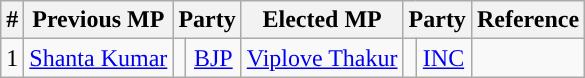<table class="wikitable">
<tr>
<th>#</th>
<th>Previous MP</th>
<th colspan=2>Party</th>
<th>Elected MP</th>
<th colspan=2>Party</th>
<th>Reference</th>
</tr>
<tr style="text-align:center;">
<td>1</td>
<td><a href='#'>Shanta Kumar</a></td>
<td width="1px"></td>
<td rowspan=1><a href='#'>BJP</a></td>
<td><a href='#'>Viplove Thakur</a></td>
<td width="1px"></td>
<td rowspan=1><a href='#'>INC</a></td>
<td rowspan=1></td>
</tr>
</table>
